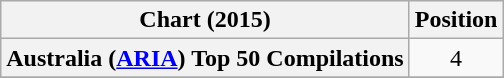<table class="wikitable sortable plainrowheaders" style="text-align:center">
<tr>
<th scope="col">Chart (2015)</th>
<th scope="col">Position</th>
</tr>
<tr>
<th scope="row">Australia (<a href='#'>ARIA</a>) Top 50 Compilations</th>
<td>4</td>
</tr>
<tr>
</tr>
</table>
